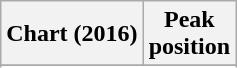<table class="wikitable sortable plainrowheaders" style="text-align:center">
<tr>
<th scope="col">Chart (2016)</th>
<th scope="col">Peak<br>position</th>
</tr>
<tr>
</tr>
<tr>
</tr>
</table>
